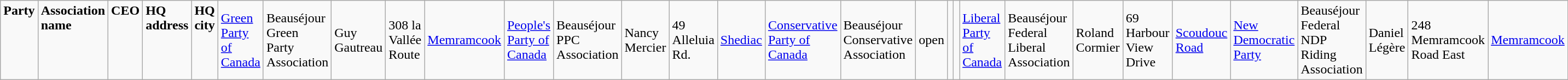<table class="wikitable">
<tr>
<td colspan="2" rowspan="1" align="left" valign="top"><strong>Party</strong></td>
<td valign="top"><strong>Association name</strong></td>
<td valign="top"><strong>CEO</strong></td>
<td valign="top"><strong>HQ address </strong></td>
<td valign="top"><strong>HQ city</strong><br></td>
<td><a href='#'>Green Party of Canada</a></td>
<td>Beauséjour Green Party Association</td>
<td>Guy Gautreau</td>
<td>308 la Vallée Route</td>
<td><a href='#'>Memramcook</a><br></td>
<td><a href='#'>People's Party of Canada</a></td>
<td>Beauséjour PPC Association</td>
<td>Nancy Mercier</td>
<td>49 Alleluia Rd.</td>
<td><a href='#'>Shediac</a><br></td>
<td><a href='#'>Conservative Party of Canada</a></td>
<td>Beauséjour Conservative Association</td>
<td>open</td>
<td></td>
<td><br></td>
<td><a href='#'>Liberal Party of Canada</a></td>
<td>Beauséjour Federal Liberal Association</td>
<td>Roland Cormier</td>
<td>69 Harbour View Drive</td>
<td><a href='#'>Scoudouc Road</a><br></td>
<td><a href='#'>New Democratic Party</a></td>
<td>Beauséjour Federal NDP Riding Association</td>
<td>Daniel Légère</td>
<td>248 Memramcook Road East</td>
<td><a href='#'>Memramcook</a></td>
</tr>
</table>
